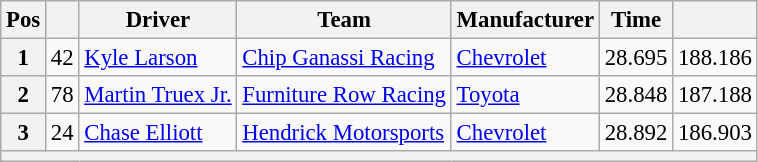<table class="wikitable" style="font-size:95%">
<tr>
<th>Pos</th>
<th></th>
<th>Driver</th>
<th>Team</th>
<th>Manufacturer</th>
<th>Time</th>
<th></th>
</tr>
<tr>
<th>1</th>
<td>42</td>
<td><a href='#'>Kyle Larson</a></td>
<td><a href='#'>Chip Ganassi Racing</a></td>
<td><a href='#'>Chevrolet</a></td>
<td>28.695</td>
<td>188.186</td>
</tr>
<tr>
<th>2</th>
<td>78</td>
<td><a href='#'>Martin Truex Jr.</a></td>
<td><a href='#'>Furniture Row Racing</a></td>
<td><a href='#'>Toyota</a></td>
<td>28.848</td>
<td>187.188</td>
</tr>
<tr>
<th>3</th>
<td>24</td>
<td><a href='#'>Chase Elliott</a></td>
<td><a href='#'>Hendrick Motorsports</a></td>
<td><a href='#'>Chevrolet</a></td>
<td>28.892</td>
<td>186.903</td>
</tr>
<tr>
<th colspan="7"></th>
</tr>
</table>
